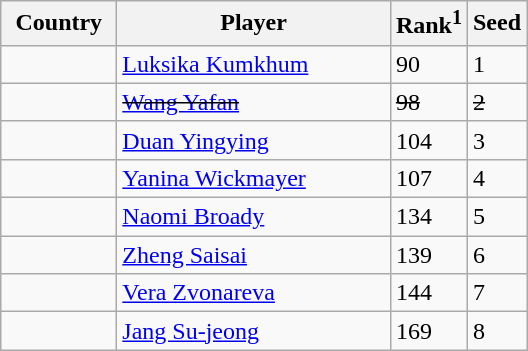<table class="sortable wikitable">
<tr>
<th width="70">Country</th>
<th width="175">Player</th>
<th>Rank<sup>1</sup></th>
<th>Seed</th>
</tr>
<tr>
<td></td>
<td><a href='#'>Luksika Kumkhum</a></td>
<td>90</td>
<td>1</td>
</tr>
<tr>
<td><s></s></td>
<td><s><a href='#'>Wang Yafan</a></s></td>
<td><s>98</s></td>
<td><s>2</s></td>
</tr>
<tr>
<td></td>
<td><a href='#'>Duan Yingying</a></td>
<td>104</td>
<td>3</td>
</tr>
<tr>
<td></td>
<td><a href='#'>Yanina Wickmayer</a></td>
<td>107</td>
<td>4</td>
</tr>
<tr>
<td></td>
<td><a href='#'>Naomi Broady</a></td>
<td>134</td>
<td>5</td>
</tr>
<tr>
<td></td>
<td><a href='#'>Zheng Saisai</a></td>
<td>139</td>
<td>6</td>
</tr>
<tr>
<td></td>
<td><a href='#'>Vera Zvonareva</a></td>
<td>144</td>
<td>7</td>
</tr>
<tr>
<td></td>
<td><a href='#'>Jang Su-jeong</a></td>
<td>169</td>
<td>8</td>
</tr>
</table>
